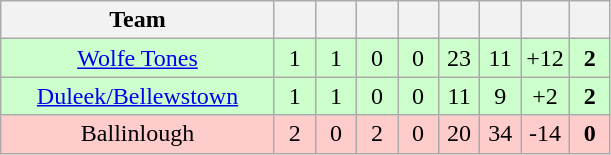<table class="wikitable" style="text-align:center">
<tr>
<th style="width:175px;">Team</th>
<th width="20"></th>
<th width="20"></th>
<th width="20"></th>
<th width="20"></th>
<th width="20"></th>
<th width="20"></th>
<th width="20"></th>
<th width="20"></th>
</tr>
<tr style="background:#cfc;">
<td><a href='#'>Wolfe Tones</a></td>
<td>1</td>
<td>1</td>
<td>0</td>
<td>0</td>
<td>23</td>
<td>11</td>
<td>+12</td>
<td><strong>2</strong></td>
</tr>
<tr style="background:#cfc;">
<td><a href='#'>Duleek/Bellewstown</a></td>
<td>1</td>
<td>1</td>
<td>0</td>
<td>0</td>
<td>11</td>
<td>9</td>
<td>+2</td>
<td><strong>2</strong></td>
</tr>
<tr style="background:#fcc;">
<td>Ballinlough</td>
<td>2</td>
<td>0</td>
<td>2</td>
<td>0</td>
<td>20</td>
<td>34</td>
<td>-14</td>
<td><strong>0</strong></td>
</tr>
</table>
